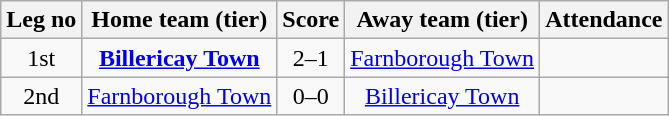<table class="wikitable" style="text-align:center">
<tr>
<th>Leg no</th>
<th>Home team (tier)</th>
<th>Score</th>
<th>Away team (tier)</th>
<th>Attendance</th>
</tr>
<tr>
<td>1st</td>
<td><strong><a href='#'>Billericay Town</a></strong></td>
<td>2–1</td>
<td><a href='#'>Farnborough Town</a></td>
<td></td>
</tr>
<tr>
<td>2nd</td>
<td><a href='#'>Farnborough Town</a></td>
<td>0–0</td>
<td><a href='#'>Billericay Town</a></td>
<td></td>
</tr>
</table>
